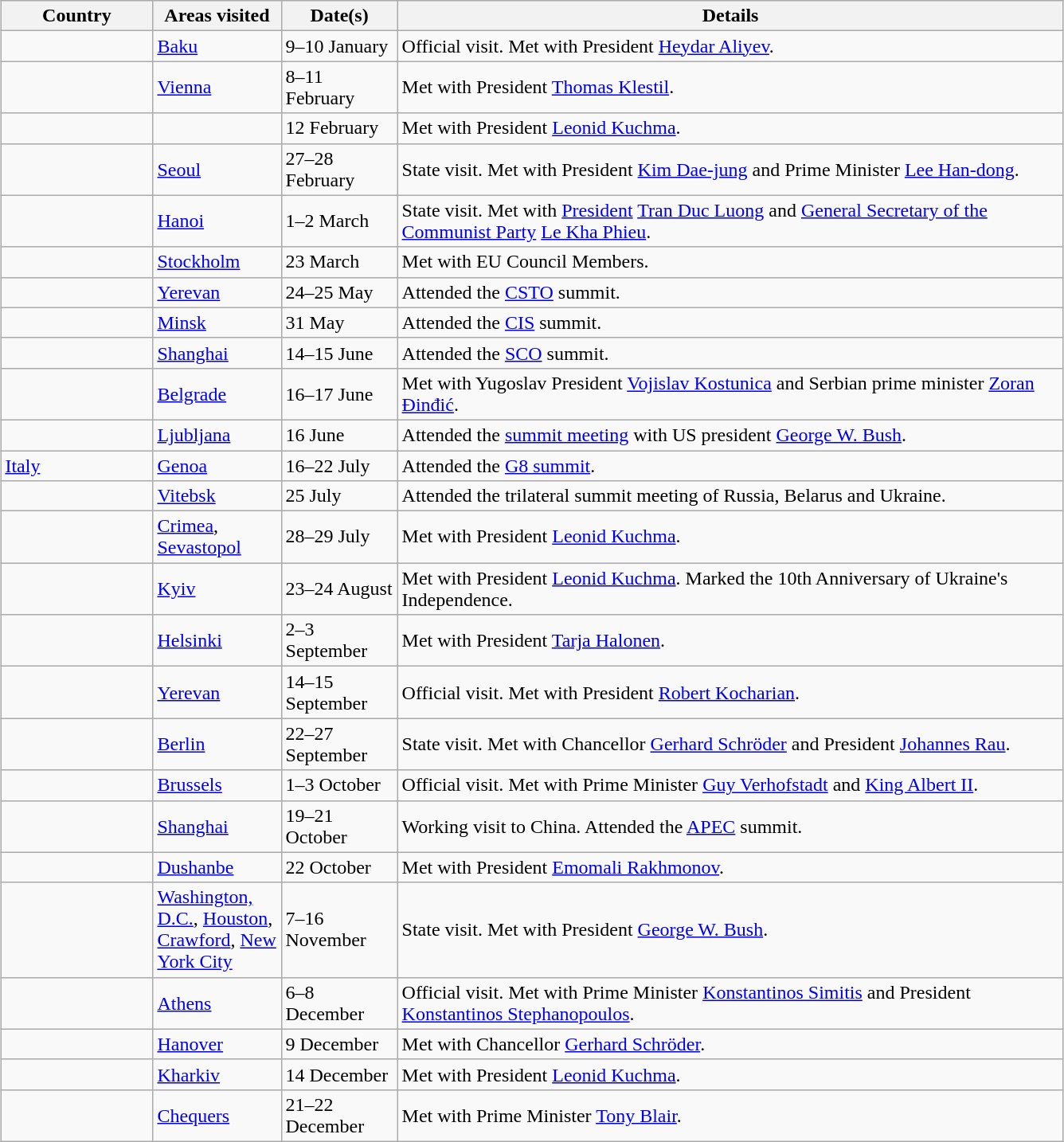<table class="wikitable sortable outercollapse" style="margin: 1em auto 1em auto">
<tr>
<th width=120>Country</th>
<th width=100>Areas visited</th>
<th width=90>Date(s)</th>
<th style="width:550px;" class="unsortable">Details</th>
</tr>
<tr>
<td></td>
<td><a href='#'>Baku</a></td>
<td>9–10 January</td>
<td>Official visit. Met with President <a href='#'>Heydar Aliyev</a>.</td>
</tr>
<tr>
<td></td>
<td><a href='#'>Vienna</a></td>
<td>8–11 February</td>
<td>Met with President <a href='#'>Thomas Klestil</a>.</td>
</tr>
<tr>
<td></td>
<td></td>
<td>12 February</td>
<td>Met with President <a href='#'>Leonid Kuchma</a>.</td>
</tr>
<tr>
<td></td>
<td><a href='#'>Seoul</a></td>
<td>27–28 February</td>
<td>State visit. Met with President <a href='#'>Kim Dae-jung</a> and Prime Minister <a href='#'>Lee Han-dong</a>.</td>
</tr>
<tr>
<td></td>
<td><a href='#'>Hanoi</a></td>
<td>1–2 March</td>
<td>State visit. Met with <a href='#'>President</a> <a href='#'>Tran Duc Luong</a> and <a href='#'>General Secretary of the Communist Party</a> <a href='#'>Le Kha Phieu</a>.</td>
</tr>
<tr>
<td></td>
<td><a href='#'>Stockholm</a></td>
<td>23 March</td>
<td>Met with EU Council Members.</td>
</tr>
<tr>
<td></td>
<td><a href='#'>Yerevan</a></td>
<td>24–25 May</td>
<td>Attended the <a href='#'>CSTO</a> summit.</td>
</tr>
<tr>
<td></td>
<td><a href='#'>Minsk</a></td>
<td>31 May</td>
<td>Attended the <a href='#'>CIS</a> summit.</td>
</tr>
<tr>
<td></td>
<td><a href='#'>Shanghai</a></td>
<td>14–15 June</td>
<td>Attended the <a href='#'>SCO</a> summit.</td>
</tr>
<tr>
<td></td>
<td><a href='#'>Belgrade</a></td>
<td>16–17 June</td>
<td>Met with Yugoslav President <a href='#'>Vojislav Kostunica</a> and Serbian prime minister <a href='#'>Zoran Đinđić</a>.</td>
</tr>
<tr>
<td></td>
<td><a href='#'>Ljubljana</a></td>
<td>16 June</td>
<td>Attended the <a href='#'>summit meeting</a> with US president <a href='#'>George W. Bush</a>.</td>
</tr>
<tr>
<td> <a href='#'>Italy</a></td>
<td><a href='#'>Genoa</a></td>
<td>16–22 July</td>
<td>Attended the <a href='#'>G8 summit</a>.</td>
</tr>
<tr>
<td></td>
<td><a href='#'>Vitebsk</a></td>
<td>25 July</td>
<td>Attended the trilateral summit meeting of Russia, Belarus and Ukraine.</td>
</tr>
<tr>
<td></td>
<td><a href='#'>Crimea</a>, <a href='#'>Sevastopol</a></td>
<td>28–29 July</td>
<td>Met with President <a href='#'>Leonid Kuchma</a>.</td>
</tr>
<tr>
<td></td>
<td><a href='#'>Kyiv</a></td>
<td>23–24 August</td>
<td>Met with President <a href='#'>Leonid Kuchma</a>. Marked the 10th Anniversary of Ukraine's Independence.</td>
</tr>
<tr>
<td></td>
<td><a href='#'>Helsinki</a></td>
<td>2–3 September</td>
<td>Met with President <a href='#'>Tarja Halonen</a>.</td>
</tr>
<tr>
<td></td>
<td><a href='#'>Yerevan</a></td>
<td>14–15 September</td>
<td>Official visit. Met with President <a href='#'>Robert Kocharian</a>.</td>
</tr>
<tr>
<td></td>
<td><a href='#'>Berlin</a></td>
<td>22–27 September</td>
<td>State visit. Met with Chancellor <a href='#'>Gerhard Schröder</a> and President <a href='#'>Johannes Rau</a>.</td>
</tr>
<tr>
<td></td>
<td><a href='#'>Brussels</a></td>
<td>1–3 October</td>
<td>Official visit. Met with Prime Minister <a href='#'>Guy Verhofstadt</a> and <a href='#'>King Albert II</a>.</td>
</tr>
<tr>
<td></td>
<td><a href='#'>Shanghai</a></td>
<td>19–21 October</td>
<td>Working visit to China. Attended the <a href='#'>APEC</a> summit.</td>
</tr>
<tr>
<td></td>
<td><a href='#'>Dushanbe</a></td>
<td>22 October</td>
<td>Met with President <a href='#'>Emomali Rakhmonov</a>.</td>
</tr>
<tr>
<td></td>
<td><a href='#'>Washington, D.C.</a>, <a href='#'>Houston</a>, <a href='#'>Crawford</a>, <a href='#'>New York City</a></td>
<td>7–16 November</td>
<td>State visit. Met with President <a href='#'>George W. Bush</a>.</td>
</tr>
<tr>
<td></td>
<td><a href='#'>Athens</a></td>
<td>6–8 December</td>
<td>Official visit. Met with Prime Minister <a href='#'>Konstantinos Simitis</a> and President <a href='#'>Konstantinos Stephanopoulos</a>.</td>
</tr>
<tr>
<td></td>
<td><a href='#'>Hanover</a></td>
<td>9 December</td>
<td>Met with Chancellor <a href='#'>Gerhard Schröder</a>.</td>
</tr>
<tr>
<td></td>
<td><a href='#'>Kharkiv</a></td>
<td>14 December</td>
<td>Met with President <a href='#'>Leonid Kuchma</a>.</td>
</tr>
<tr>
<td></td>
<td><a href='#'>Chequers</a></td>
<td>21–22 December</td>
<td>Met with Prime Minister <a href='#'>Tony Blair</a>.</td>
</tr>
</table>
